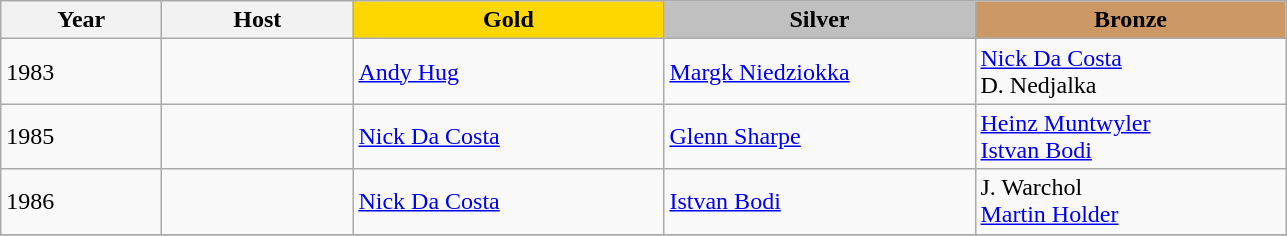<table class="wikitable">
<tr align=center>
<th width="100">Year</th>
<th width="120">Host</th>
<td width="200" bgcolor="gold"><strong>Gold</strong></td>
<td width="200" bgcolor="silver"><strong>Silver</strong></td>
<td width="200" bgcolor="CC9966"><strong>Bronze</strong></td>
</tr>
<tr>
<td>1983</td>
<td></td>
<td><a href='#'>Andy Hug</a></td>
<td><a href='#'>Margk Niedziokka</a></td>
<td> <a href='#'>Nick Da Costa</a><br> D. Nedjalka</td>
</tr>
<tr>
<td>1985</td>
<td></td>
<td> <a href='#'>Nick Da Costa</a></td>
<td> <a href='#'>Glenn Sharpe</a></td>
<td><a href='#'>Heinz Muntwyler</a><br> <a href='#'>Istvan Bodi</a></td>
</tr>
<tr>
<td>1986</td>
<td></td>
<td> <a href='#'>Nick Da Costa</a></td>
<td><a href='#'>Istvan Bodi</a></td>
<td>J. Warchol<br> <a href='#'>Martin Holder</a></td>
</tr>
<tr>
</tr>
</table>
